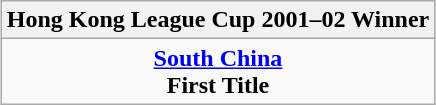<table class="wikitable" style="text-align: center; margin: 0 auto;">
<tr>
<th>Hong Kong League Cup 2001–02 Winner</th>
</tr>
<tr>
<td><strong><a href='#'>South China</a></strong><br><strong>First Title</strong></td>
</tr>
</table>
